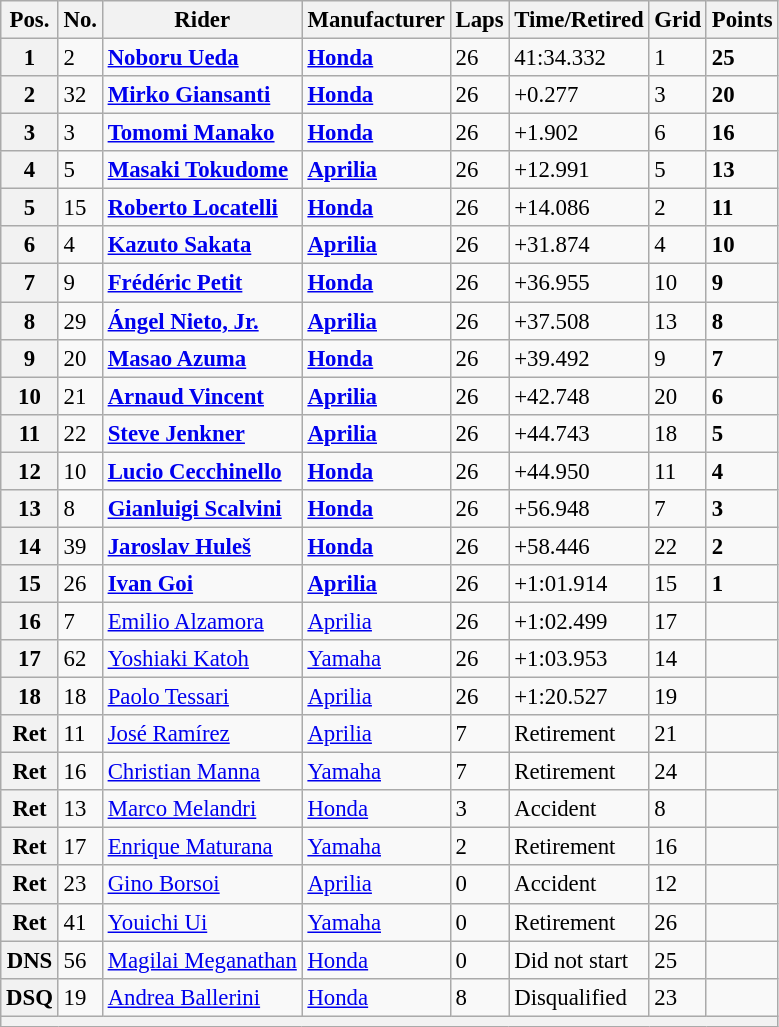<table class="wikitable" style="font-size: 95%;">
<tr>
<th>Pos.</th>
<th>No.</th>
<th>Rider</th>
<th>Manufacturer</th>
<th>Laps</th>
<th>Time/Retired</th>
<th>Grid</th>
<th>Points</th>
</tr>
<tr>
<th>1</th>
<td>2</td>
<td> <strong><a href='#'>Noboru Ueda</a></strong></td>
<td><strong><a href='#'>Honda</a></strong></td>
<td>26</td>
<td>41:34.332</td>
<td>1</td>
<td><strong>25</strong></td>
</tr>
<tr>
<th>2</th>
<td>32</td>
<td> <strong><a href='#'>Mirko Giansanti</a></strong></td>
<td><strong><a href='#'>Honda</a></strong></td>
<td>26</td>
<td>+0.277</td>
<td>3</td>
<td><strong>20</strong></td>
</tr>
<tr>
<th>3</th>
<td>3</td>
<td> <strong><a href='#'>Tomomi Manako</a></strong></td>
<td><strong><a href='#'>Honda</a></strong></td>
<td>26</td>
<td>+1.902</td>
<td>6</td>
<td><strong>16</strong></td>
</tr>
<tr>
<th>4</th>
<td>5</td>
<td> <strong><a href='#'>Masaki Tokudome</a></strong></td>
<td><strong><a href='#'>Aprilia</a></strong></td>
<td>26</td>
<td>+12.991</td>
<td>5</td>
<td><strong>13</strong></td>
</tr>
<tr>
<th>5</th>
<td>15</td>
<td> <strong><a href='#'>Roberto Locatelli</a></strong></td>
<td><strong><a href='#'>Honda</a></strong></td>
<td>26</td>
<td>+14.086</td>
<td>2</td>
<td><strong>11</strong></td>
</tr>
<tr>
<th>6</th>
<td>4</td>
<td> <strong><a href='#'>Kazuto Sakata</a></strong></td>
<td><strong><a href='#'>Aprilia</a></strong></td>
<td>26</td>
<td>+31.874</td>
<td>4</td>
<td><strong>10</strong></td>
</tr>
<tr>
<th>7</th>
<td>9</td>
<td> <strong><a href='#'>Frédéric Petit</a></strong></td>
<td><strong><a href='#'>Honda</a></strong></td>
<td>26</td>
<td>+36.955</td>
<td>10</td>
<td><strong>9</strong></td>
</tr>
<tr>
<th>8</th>
<td>29</td>
<td> <strong><a href='#'>Ángel Nieto, Jr.</a></strong></td>
<td><strong><a href='#'>Aprilia</a></strong></td>
<td>26</td>
<td>+37.508</td>
<td>13</td>
<td><strong>8</strong></td>
</tr>
<tr>
<th>9</th>
<td>20</td>
<td> <strong><a href='#'>Masao Azuma</a></strong></td>
<td><strong><a href='#'>Honda</a></strong></td>
<td>26</td>
<td>+39.492</td>
<td>9</td>
<td><strong>7</strong></td>
</tr>
<tr>
<th>10</th>
<td>21</td>
<td> <strong><a href='#'>Arnaud Vincent</a></strong></td>
<td><strong><a href='#'>Aprilia</a></strong></td>
<td>26</td>
<td>+42.748</td>
<td>20</td>
<td><strong>6</strong></td>
</tr>
<tr>
<th>11</th>
<td>22</td>
<td> <strong><a href='#'>Steve Jenkner</a></strong></td>
<td><strong><a href='#'>Aprilia</a></strong></td>
<td>26</td>
<td>+44.743</td>
<td>18</td>
<td><strong>5</strong></td>
</tr>
<tr>
<th>12</th>
<td>10</td>
<td> <strong><a href='#'>Lucio Cecchinello</a></strong></td>
<td><strong><a href='#'>Honda</a></strong></td>
<td>26</td>
<td>+44.950</td>
<td>11</td>
<td><strong>4</strong></td>
</tr>
<tr>
<th>13</th>
<td>8</td>
<td> <strong><a href='#'>Gianluigi Scalvini</a></strong></td>
<td><strong><a href='#'>Honda</a></strong></td>
<td>26</td>
<td>+56.948</td>
<td>7</td>
<td><strong>3</strong></td>
</tr>
<tr>
<th>14</th>
<td>39</td>
<td> <strong><a href='#'>Jaroslav Huleš</a></strong></td>
<td><strong><a href='#'>Honda</a></strong></td>
<td>26</td>
<td>+58.446</td>
<td>22</td>
<td><strong>2</strong></td>
</tr>
<tr>
<th>15</th>
<td>26</td>
<td> <strong><a href='#'>Ivan Goi</a></strong></td>
<td><strong><a href='#'>Aprilia</a></strong></td>
<td>26</td>
<td>+1:01.914</td>
<td>15</td>
<td><strong>1</strong></td>
</tr>
<tr>
<th>16</th>
<td>7</td>
<td> <a href='#'>Emilio Alzamora</a></td>
<td><a href='#'>Aprilia</a></td>
<td>26</td>
<td>+1:02.499</td>
<td>17</td>
<td></td>
</tr>
<tr>
<th>17</th>
<td>62</td>
<td> <a href='#'>Yoshiaki Katoh</a></td>
<td><a href='#'>Yamaha</a></td>
<td>26</td>
<td>+1:03.953</td>
<td>14</td>
<td></td>
</tr>
<tr>
<th>18</th>
<td>18</td>
<td> <a href='#'>Paolo Tessari</a></td>
<td><a href='#'>Aprilia</a></td>
<td>26</td>
<td>+1:20.527</td>
<td>19</td>
<td></td>
</tr>
<tr>
<th>Ret</th>
<td>11</td>
<td> <a href='#'>José Ramírez</a></td>
<td><a href='#'>Aprilia</a></td>
<td>7</td>
<td>Retirement</td>
<td>21</td>
<td></td>
</tr>
<tr>
<th>Ret</th>
<td>16</td>
<td> <a href='#'>Christian Manna</a></td>
<td><a href='#'>Yamaha</a></td>
<td>7</td>
<td>Retirement</td>
<td>24</td>
<td></td>
</tr>
<tr>
<th>Ret</th>
<td>13</td>
<td> <a href='#'>Marco Melandri</a></td>
<td><a href='#'>Honda</a></td>
<td>3</td>
<td>Accident</td>
<td>8</td>
<td></td>
</tr>
<tr>
<th>Ret</th>
<td>17</td>
<td> <a href='#'>Enrique Maturana</a></td>
<td><a href='#'>Yamaha</a></td>
<td>2</td>
<td>Retirement</td>
<td>16</td>
<td></td>
</tr>
<tr>
<th>Ret</th>
<td>23</td>
<td> <a href='#'>Gino Borsoi</a></td>
<td><a href='#'>Aprilia</a></td>
<td>0</td>
<td>Accident</td>
<td>12</td>
<td></td>
</tr>
<tr>
<th>Ret</th>
<td>41</td>
<td> <a href='#'>Youichi Ui</a></td>
<td><a href='#'>Yamaha</a></td>
<td>0</td>
<td>Retirement</td>
<td>26</td>
<td></td>
</tr>
<tr>
<th>DNS</th>
<td>56</td>
<td> <a href='#'>Magilai Meganathan</a></td>
<td><a href='#'>Honda</a></td>
<td>0</td>
<td>Did not start</td>
<td>25</td>
<td></td>
</tr>
<tr>
<th>DSQ</th>
<td>19</td>
<td> <a href='#'>Andrea Ballerini</a></td>
<td><a href='#'>Honda</a></td>
<td>8</td>
<td>Disqualified</td>
<td>23</td>
<td></td>
</tr>
<tr>
<th colspan=8></th>
</tr>
</table>
